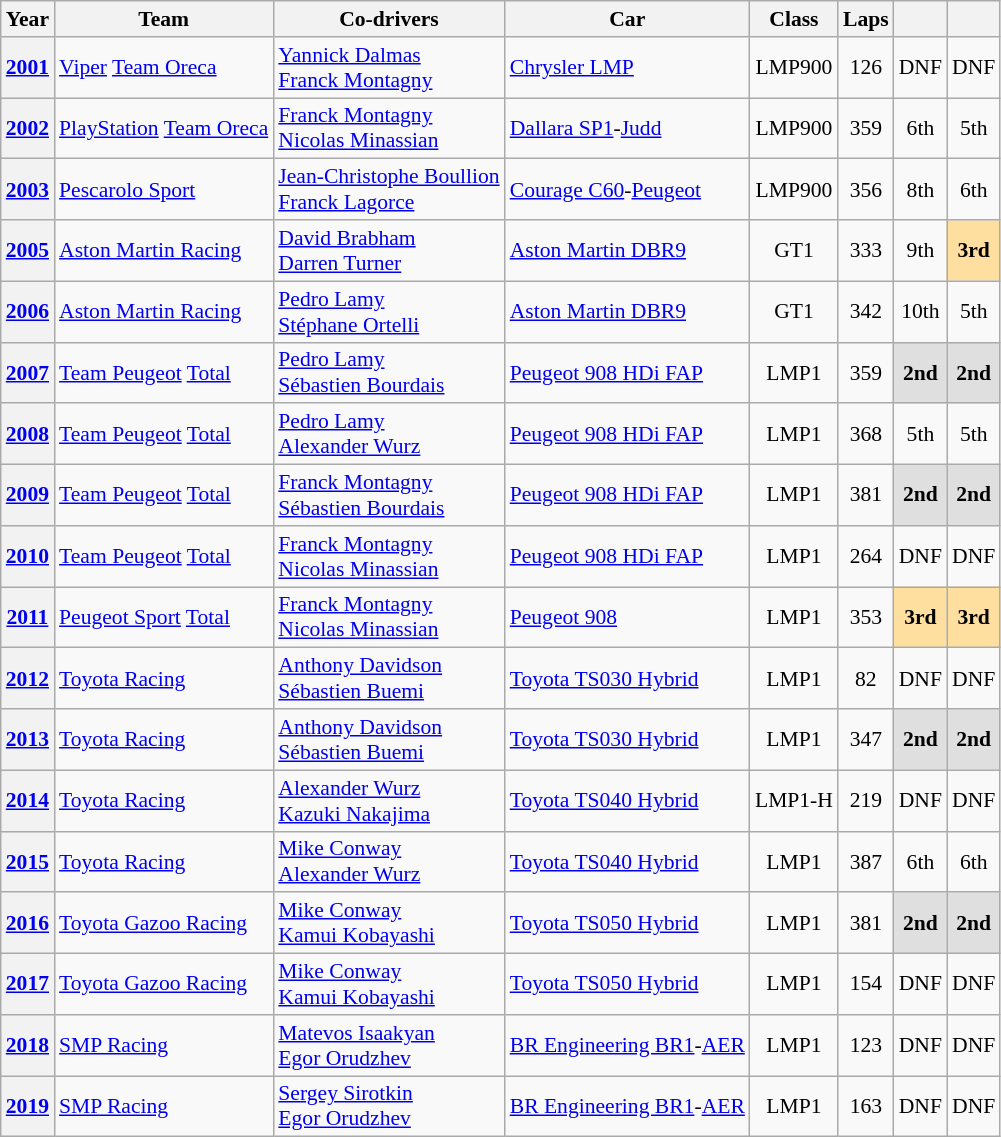<table class="wikitable" style="text-align:center; font-size:90%">
<tr>
<th>Year</th>
<th>Team</th>
<th>Co-drivers</th>
<th>Car</th>
<th>Class</th>
<th>Laps</th>
<th></th>
<th></th>
</tr>
<tr>
<th><a href='#'>2001</a></th>
<td align="left"> <a href='#'>Viper</a> <a href='#'>Team Oreca</a></td>
<td align="left"> <a href='#'>Yannick Dalmas</a><br> <a href='#'>Franck Montagny</a></td>
<td align="left"><a href='#'>Chrysler LMP</a></td>
<td>LMP900</td>
<td>126</td>
<td>DNF</td>
<td>DNF</td>
</tr>
<tr>
<th><a href='#'>2002</a></th>
<td align="left" nowrap> <a href='#'>PlayStation</a> <a href='#'>Team Oreca</a></td>
<td align="left"> <a href='#'>Franck Montagny</a><br> <a href='#'>Nicolas Minassian</a></td>
<td align="left"><a href='#'>Dallara SP1</a>-<a href='#'>Judd</a></td>
<td>LMP900</td>
<td>359</td>
<td>6th</td>
<td>5th</td>
</tr>
<tr>
<th><a href='#'>2003</a></th>
<td align="left"> <a href='#'>Pescarolo Sport</a></td>
<td align="left" nowrap> <a href='#'>Jean-Christophe Boullion</a><br> <a href='#'>Franck Lagorce</a></td>
<td align="left"><a href='#'>Courage C60</a>-<a href='#'>Peugeot</a></td>
<td>LMP900</td>
<td>356</td>
<td>8th</td>
<td>6th</td>
</tr>
<tr>
<th><a href='#'>2005</a></th>
<td align="left"> <a href='#'>Aston Martin Racing</a></td>
<td align="left"> <a href='#'>David Brabham</a><br> <a href='#'>Darren Turner</a></td>
<td align="left"><a href='#'>Aston Martin DBR9</a></td>
<td>GT1</td>
<td>333</td>
<td>9th</td>
<td style="background:#FFDF9F;"><strong>3rd</strong></td>
</tr>
<tr>
<th><a href='#'>2006</a></th>
<td align="left"> <a href='#'>Aston Martin Racing</a></td>
<td align="left"> <a href='#'>Pedro Lamy</a><br> <a href='#'>Stéphane Ortelli</a></td>
<td align="left"><a href='#'>Aston Martin DBR9</a></td>
<td>GT1</td>
<td>342</td>
<td>10th</td>
<td>5th</td>
</tr>
<tr>
<th><a href='#'>2007</a></th>
<td align="left"> <a href='#'>Team Peugeot</a> <a href='#'>Total</a></td>
<td align="left"> <a href='#'>Pedro Lamy</a><br> <a href='#'>Sébastien Bourdais</a></td>
<td align="left"><a href='#'>Peugeot 908 HDi FAP</a></td>
<td>LMP1</td>
<td>359</td>
<td style="background:#DFDFDF;"><strong>2nd</strong></td>
<td style="background:#DFDFDF;"><strong>2nd</strong></td>
</tr>
<tr>
<th><a href='#'>2008</a></th>
<td align="left"> <a href='#'>Team Peugeot</a> <a href='#'>Total</a></td>
<td align="left"> <a href='#'>Pedro Lamy</a><br> <a href='#'>Alexander Wurz</a></td>
<td align="left"><a href='#'>Peugeot 908 HDi FAP</a></td>
<td>LMP1</td>
<td>368</td>
<td>5th</td>
<td>5th</td>
</tr>
<tr>
<th><a href='#'>2009</a></th>
<td align="left"> <a href='#'>Team Peugeot</a> <a href='#'>Total</a></td>
<td align="left"> <a href='#'>Franck Montagny</a><br> <a href='#'>Sébastien Bourdais</a></td>
<td align="left"><a href='#'>Peugeot 908 HDi FAP</a></td>
<td>LMP1</td>
<td>381</td>
<td style="background:#DFDFDF;"><strong>2nd</strong></td>
<td style="background:#DFDFDF;"><strong>2nd</strong></td>
</tr>
<tr>
<th><a href='#'>2010</a></th>
<td align="left"> <a href='#'>Team Peugeot</a> <a href='#'>Total</a></td>
<td align="left"> <a href='#'>Franck Montagny</a><br> <a href='#'>Nicolas Minassian</a></td>
<td align="left"><a href='#'>Peugeot 908 HDi FAP</a></td>
<td>LMP1</td>
<td>264</td>
<td>DNF</td>
<td>DNF</td>
</tr>
<tr>
<th><a href='#'>2011</a></th>
<td align="left"> <a href='#'>Peugeot Sport</a> <a href='#'>Total</a></td>
<td align="left"> <a href='#'>Franck Montagny</a><br> <a href='#'>Nicolas Minassian</a></td>
<td align="left"><a href='#'>Peugeot 908</a></td>
<td>LMP1</td>
<td>353</td>
<td style="background:#FFDF9F;"><strong>3rd</strong></td>
<td style="background:#FFDF9F;"><strong>3rd</strong></td>
</tr>
<tr>
<th><a href='#'>2012</a></th>
<td align="left"> <a href='#'>Toyota Racing</a></td>
<td align="left"> <a href='#'>Anthony Davidson</a><br> <a href='#'>Sébastien Buemi</a></td>
<td align="left"><a href='#'>Toyota TS030 Hybrid</a></td>
<td>LMP1</td>
<td>82</td>
<td>DNF</td>
<td>DNF</td>
</tr>
<tr>
<th><a href='#'>2013</a></th>
<td align="left"> <a href='#'>Toyota Racing</a></td>
<td align="left"> <a href='#'>Anthony Davidson</a><br> <a href='#'>Sébastien Buemi</a></td>
<td align="left"><a href='#'>Toyota TS030 Hybrid</a></td>
<td>LMP1</td>
<td>347</td>
<td style="background:#DFDFDF;"><strong>2nd</strong></td>
<td style="background:#DFDFDF;"><strong>2nd</strong></td>
</tr>
<tr>
<th><a href='#'>2014</a></th>
<td align="left"> <a href='#'>Toyota Racing</a></td>
<td align="left"> <a href='#'>Alexander Wurz</a><br> <a href='#'>Kazuki Nakajima</a></td>
<td align="left"><a href='#'>Toyota TS040 Hybrid</a></td>
<td>LMP1-H</td>
<td>219</td>
<td>DNF</td>
<td>DNF</td>
</tr>
<tr>
<th><a href='#'>2015</a></th>
<td align="left"> <a href='#'>Toyota Racing</a></td>
<td align="left"> <a href='#'>Mike Conway</a><br> <a href='#'>Alexander Wurz</a></td>
<td align="left"><a href='#'>Toyota TS040 Hybrid</a></td>
<td>LMP1</td>
<td>387</td>
<td>6th</td>
<td>6th</td>
</tr>
<tr>
<th><a href='#'>2016</a></th>
<td align="left"> <a href='#'>Toyota Gazoo Racing</a></td>
<td align="left"> <a href='#'>Mike Conway</a><br> <a href='#'>Kamui Kobayashi</a></td>
<td align="left"><a href='#'>Toyota TS050 Hybrid</a></td>
<td>LMP1</td>
<td>381</td>
<td style="background:#DFDFDF;"><strong>2nd</strong></td>
<td style="background:#DFDFDF;"><strong>2nd</strong></td>
</tr>
<tr>
<th><a href='#'>2017</a></th>
<td align="left"> <a href='#'>Toyota Gazoo Racing</a></td>
<td align="left"> <a href='#'>Mike Conway</a><br> <a href='#'>Kamui Kobayashi</a></td>
<td align="left"><a href='#'>Toyota TS050 Hybrid</a></td>
<td>LMP1</td>
<td>154</td>
<td>DNF</td>
<td>DNF</td>
</tr>
<tr>
<th><a href='#'>2018</a></th>
<td align="left"> <a href='#'>SMP Racing</a></td>
<td align="left"> <a href='#'>Matevos Isaakyan</a><br> <a href='#'>Egor Orudzhev</a></td>
<td align="left"><a href='#'>BR Engineering BR1</a>-<a href='#'>AER</a></td>
<td>LMP1</td>
<td>123</td>
<td>DNF</td>
<td>DNF</td>
</tr>
<tr>
<th><a href='#'>2019</a></th>
<td align="left"> <a href='#'>SMP Racing</a></td>
<td align="left"> <a href='#'>Sergey Sirotkin</a><br> <a href='#'>Egor Orudzhev</a></td>
<td align="left" nowrap><a href='#'>BR Engineering BR1</a>-<a href='#'>AER</a></td>
<td>LMP1</td>
<td>163</td>
<td>DNF</td>
<td>DNF</td>
</tr>
</table>
